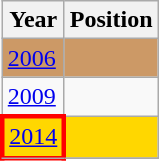<table class="wikitable">
<tr>
<th>Year</th>
<th>Position</th>
</tr>
<tr style="background:#c96;">
<td> <a href='#'>2006</a></td>
<td colspan = 6></td>
</tr>
<tr>
<td> <a href='#'>2009</a></td>
<td colspan = 6></td>
</tr>
<tr style="background:gold;">
<td style="border: 3px solid red"> <a href='#'>2014</a></td>
<td colspan = 6></td>
</tr>
<tr>
</tr>
</table>
